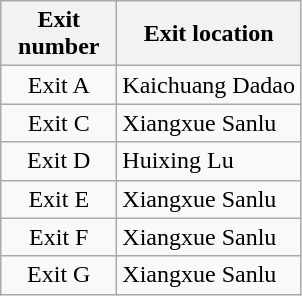<table class="wikitable">
<tr>
<th style="width:70px" colspan="2">Exit number</th>
<th>Exit location</th>
</tr>
<tr>
<td align="center" colspan="2">Exit A</td>
<td>Kaichuang Dadao</td>
</tr>
<tr>
<td align="center" colspan="2">Exit C</td>
<td>Xiangxue Sanlu</td>
</tr>
<tr>
<td align="center" colspan="2">Exit D</td>
<td>Huixing Lu</td>
</tr>
<tr>
<td align="center" colspan="2">Exit E</td>
<td>Xiangxue Sanlu</td>
</tr>
<tr>
<td align="center" colspan="2">Exit F</td>
<td>Xiangxue Sanlu</td>
</tr>
<tr>
<td align="center" colspan="2">Exit G</td>
<td>Xiangxue Sanlu</td>
</tr>
</table>
